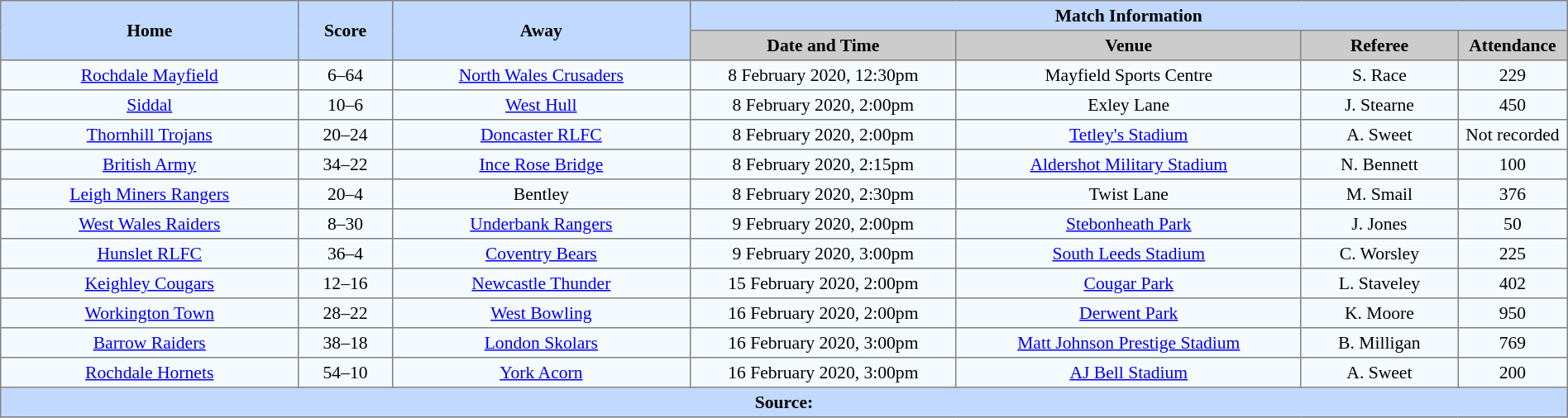<table border=1 style="border-collapse:collapse; font-size:90%; text-align:center"; cellpadding=3 cellspacing=0 width=100%>
<tr bgcolor="#c1d8ff">
<th rowspan=2 width=19%>Home</th>
<th rowspan=2 width=6%>Score</th>
<th rowspan=2 width=19%>Away</th>
<th colspan=6>Match Information</th>
</tr>
<tr bgcolor="#cccccc">
<th width=17%>Date and Time</th>
<th width=22%>Venue</th>
<th width=10%>Referee</th>
<th width=7%>Attendance</th>
</tr>
<tr bgcolor=#f5faff>
<td><a href='#'>Rochdale Mayfield</a></td>
<td>6–64</td>
<td> <a href='#'>North Wales Crusaders</a></td>
<td>8 February 2020, 12:30pm</td>
<td>Mayfield Sports Centre</td>
<td>S. Race</td>
<td>229</td>
</tr>
<tr bgcolor=#f5faff>
<td><a href='#'>Siddal</a></td>
<td>10–6</td>
<td><a href='#'>West Hull</a></td>
<td>8 February 2020, 2:00pm</td>
<td>Exley Lane</td>
<td>J. Stearne</td>
<td>450</td>
</tr>
<tr bgcolor=#f5faff>
<td><a href='#'>Thornhill Trojans</a></td>
<td>20–24</td>
<td> <a href='#'>Doncaster RLFC</a></td>
<td>8 February 2020, 2:00pm</td>
<td><a href='#'>Tetley's Stadium</a></td>
<td>A. Sweet</td>
<td>Not recorded</td>
</tr>
<tr bgcolor=#f5faff>
<td><a href='#'>British Army</a></td>
<td>34–22</td>
<td><a href='#'>Ince Rose Bridge</a></td>
<td>8 February 2020, 2:15pm</td>
<td><a href='#'>Aldershot Military Stadium</a></td>
<td>N. Bennett</td>
<td>100</td>
</tr>
<tr bgcolor=#f5faff>
<td><a href='#'>Leigh Miners Rangers</a></td>
<td>20–4</td>
<td>Bentley</td>
<td>8 February 2020, 2:30pm</td>
<td>Twist Lane</td>
<td>M. Smail</td>
<td>376</td>
</tr>
<tr bgcolor=#f5faff>
<td> <a href='#'>West Wales Raiders</a></td>
<td>8–30</td>
<td><a href='#'>Underbank Rangers</a></td>
<td>9 February 2020, 2:00pm</td>
<td><a href='#'>Stebonheath Park</a></td>
<td>J. Jones</td>
<td>50</td>
</tr>
<tr bgcolor=#f5faff>
<td> <a href='#'>Hunslet RLFC</a></td>
<td>36–4</td>
<td> <a href='#'>Coventry Bears</a></td>
<td>9 February 2020, 3:00pm</td>
<td><a href='#'>South Leeds Stadium</a></td>
<td>C. Worsley</td>
<td>225</td>
</tr>
<tr bgcolor=#f5faff>
<td> <a href='#'>Keighley Cougars</a></td>
<td>12–16</td>
<td> <a href='#'>Newcastle Thunder</a></td>
<td>15 February 2020, 2:00pm</td>
<td><a href='#'>Cougar Park</a></td>
<td>L. Staveley</td>
<td>402</td>
</tr>
<tr bgcolor=#f5faff>
<td> <a href='#'>Workington Town</a></td>
<td>28–22</td>
<td><a href='#'>West Bowling</a></td>
<td>16 February 2020, 2:00pm</td>
<td><a href='#'>Derwent Park</a></td>
<td>K. Moore</td>
<td>950</td>
</tr>
<tr bgcolor=#f5faff>
<td> <a href='#'>Barrow Raiders</a></td>
<td>38–18</td>
<td> <a href='#'>London Skolars</a></td>
<td>16 February 2020, 3:00pm</td>
<td><a href='#'>Matt Johnson Prestige Stadium</a></td>
<td>B. Milligan</td>
<td>769</td>
</tr>
<tr bgcolor=#f5faff>
<td> <a href='#'>Rochdale Hornets</a></td>
<td>54–10</td>
<td><a href='#'>York Acorn</a></td>
<td>16 February 2020, 3:00pm</td>
<td><a href='#'>AJ Bell Stadium</a></td>
<td>A. Sweet</td>
<td>200</td>
</tr>
<tr bgcolor=#c1d8ff>
<th colspan=7>Source:</th>
</tr>
</table>
